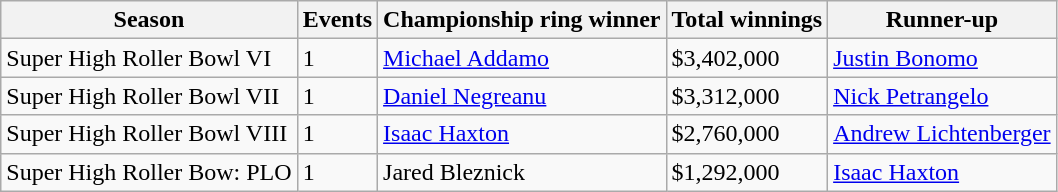<table class="wikitable sortable">
<tr>
<th>Season</th>
<th>Events</th>
<th>Championship ring winner</th>
<th>Total winnings</th>
<th>Runner-up</th>
</tr>
<tr>
<td>Super High Roller Bowl VI</td>
<td>1</td>
<td> <a href='#'>Michael Addamo</a></td>
<td>$3,402,000</td>
<td> <a href='#'>Justin Bonomo</a></td>
</tr>
<tr>
<td>Super High Roller Bowl VII</td>
<td>1</td>
<td> <a href='#'>Daniel Negreanu</a></td>
<td>$3,312,000</td>
<td> <a href='#'>Nick Petrangelo</a></td>
</tr>
<tr>
<td>Super High Roller Bowl VIII</td>
<td>1</td>
<td> <a href='#'>Isaac Haxton</a></td>
<td>$2,760,000</td>
<td> <a href='#'>Andrew Lichtenberger</a></td>
</tr>
<tr>
<td>Super High Roller Bow: PLO</td>
<td>1</td>
<td> Jared Bleznick</td>
<td>$1,292,000</td>
<td> <a href='#'>Isaac Haxton</a></td>
</tr>
</table>
